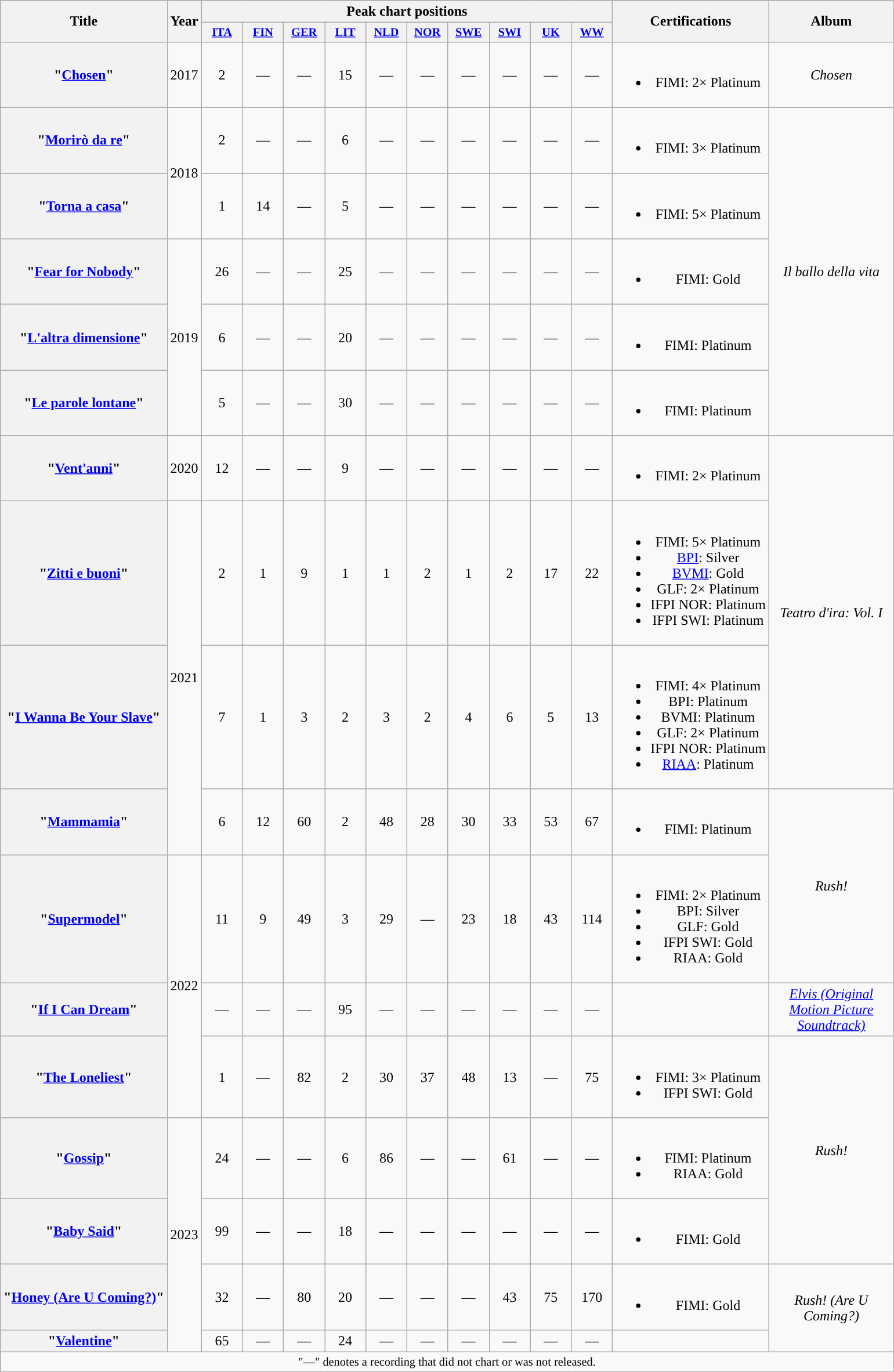<table class="wikitable plainrowheaders" style="text-align:center;">
<tr>
<th scope="col" rowspan="2">Title</th>
<th scope="col" rowspan="2">Year</th>
<th scope="col" colspan="10">Peak chart positions</th>
<th scope="col" rowspan="2">Certifications</th>
<th scope="col" rowspan="2" style="width:8.5em;">Album</th>
</tr>
<tr>
<th scope="col" style="width:3em;font-size:85%;"><a href='#'>ITA</a><br></th>
<th scope="col" style="width:3em;font-size:85%;"><a href='#'>FIN</a><br></th>
<th scope="col" style="width:3em;font-size:85%;"><a href='#'>GER</a><br></th>
<th scope="col" style="width:3em;font-size:85%;"><a href='#'>LIT</a><br></th>
<th scope="col" style="width:3em;font-size:85%;"><a href='#'>NLD</a><br></th>
<th scope="col" style="width:3em;font-size:85%;"><a href='#'>NOR</a><br></th>
<th scope="col" style="width:3em;font-size:85%;"><a href='#'>SWE</a><br></th>
<th scope="col" style="width:3em;font-size:85%;"><a href='#'>SWI</a><br></th>
<th scope="col" style="width:3em;font-size:85%;"><a href='#'>UK</a><br></th>
<th scope="col" style="width:3em;font-size:85%;"><a href='#'>WW</a><br></th>
</tr>
<tr>
<th scope="row">"<a href='#'>Chosen</a>"</th>
<td>2017</td>
<td>2</td>
<td>—</td>
<td>—</td>
<td>15</td>
<td>—</td>
<td>—</td>
<td>—</td>
<td>—</td>
<td>—</td>
<td>—</td>
<td><br><ul><li>FIMI: 2× Platinum</li></ul></td>
<td><em>Chosen</em></td>
</tr>
<tr>
<th scope="row">"<a href='#'>Morirò da re</a>"</th>
<td rowspan="2">2018</td>
<td>2</td>
<td>—</td>
<td>—</td>
<td>6</td>
<td>—</td>
<td>—</td>
<td>—</td>
<td>—</td>
<td>—</td>
<td>—</td>
<td><br><ul><li>FIMI: 3× Platinum</li></ul></td>
<td rowspan="5"><em>Il ballo della vita</em></td>
</tr>
<tr>
<th scope="row">"<a href='#'>Torna a casa</a>"</th>
<td>1</td>
<td>14</td>
<td>—</td>
<td>5</td>
<td>—</td>
<td>—</td>
<td>—</td>
<td>—</td>
<td>—</td>
<td>—</td>
<td><br><ul><li>FIMI: 5× Platinum</li></ul></td>
</tr>
<tr>
<th scope="row">"<a href='#'>Fear for Nobody</a>"</th>
<td rowspan="3">2019</td>
<td>26</td>
<td>—</td>
<td>—</td>
<td>25</td>
<td>—</td>
<td>—</td>
<td>—</td>
<td>—</td>
<td>—</td>
<td>—</td>
<td><br><ul><li>FIMI: Gold</li></ul></td>
</tr>
<tr>
<th scope="row">"<a href='#'>L'altra dimensione</a>"</th>
<td>6</td>
<td>—</td>
<td>—</td>
<td>20</td>
<td>—</td>
<td>—</td>
<td>—</td>
<td>—</td>
<td>—</td>
<td>—</td>
<td><br><ul><li>FIMI: Platinum</li></ul></td>
</tr>
<tr>
<th scope="row">"<a href='#'>Le parole lontane</a>"</th>
<td>5</td>
<td>—</td>
<td>—</td>
<td>30</td>
<td>—</td>
<td>—</td>
<td>—</td>
<td>—</td>
<td>—</td>
<td>—</td>
<td><br><ul><li>FIMI: Platinum</li></ul></td>
</tr>
<tr>
<th scope="row">"<a href='#'>Vent'anni</a>"</th>
<td>2020</td>
<td>12</td>
<td>—</td>
<td>—</td>
<td>9</td>
<td>—</td>
<td>—</td>
<td>—</td>
<td>—</td>
<td>—</td>
<td>—</td>
<td><br><ul><li>FIMI: 2× Platinum</li></ul></td>
<td rowspan="3"><em>Teatro d'ira: Vol. I</em></td>
</tr>
<tr>
<th scope="row">"<a href='#'>Zitti e buoni</a>"</th>
<td rowspan="3">2021</td>
<td>2</td>
<td>1</td>
<td>9</td>
<td>1</td>
<td>1</td>
<td>2</td>
<td>1</td>
<td>2</td>
<td>17</td>
<td>22</td>
<td><br><ul><li>FIMI: 5× Platinum</li><li><a href='#'>BPI</a>: Silver</li><li><a href='#'>BVMI</a>: Gold</li><li>GLF: 2× Platinum</li><li>IFPI NOR: Platinum</li><li>IFPI SWI: Platinum</li></ul></td>
</tr>
<tr>
<th scope="row">"<a href='#'>I Wanna Be Your Slave</a>"</th>
<td>7</td>
<td>1</td>
<td>3</td>
<td>2</td>
<td>3</td>
<td>2</td>
<td>4</td>
<td>6</td>
<td>5</td>
<td>13</td>
<td><br><ul><li>FIMI: 4× Platinum</li><li>BPI: Platinum</li><li>BVMI: Platinum</li><li>GLF: 2× Platinum</li><li>IFPI NOR: Platinum</li><li><a href='#'>RIAA</a>: Platinum</li></ul></td>
</tr>
<tr>
<th scope="row">"<a href='#'>Mammamia</a>"</th>
<td>6</td>
<td>12</td>
<td>60</td>
<td>2</td>
<td>48</td>
<td>28</td>
<td>30</td>
<td>33</td>
<td>53</td>
<td>67</td>
<td><br><ul><li>FIMI: Platinum</li></ul></td>
<td rowspan="2"><em>Rush!</em></td>
</tr>
<tr>
<th scope="row">"<a href='#'>Supermodel</a>"</th>
<td rowspan="3">2022</td>
<td>11</td>
<td>9</td>
<td>49</td>
<td>3</td>
<td>29</td>
<td>—</td>
<td>23</td>
<td>18</td>
<td>43</td>
<td>114</td>
<td><br><ul><li>FIMI: 2× Platinum</li><li>BPI: Silver</li><li>GLF: Gold</li><li>IFPI SWI: Gold</li><li>RIAA: Gold</li></ul></td>
</tr>
<tr>
<th scope="row">"<a href='#'>If I Can Dream</a>"</th>
<td>—</td>
<td>—</td>
<td>—</td>
<td>95</td>
<td>—</td>
<td>—</td>
<td>—</td>
<td>—</td>
<td>—</td>
<td>—</td>
<td></td>
<td><em><a href='#'>Elvis (Original Motion Picture Soundtrack)</a></em></td>
</tr>
<tr>
<th scope="row">"<a href='#'>The Loneliest</a>"</th>
<td>1</td>
<td>—</td>
<td>82</td>
<td>2</td>
<td>30</td>
<td>37</td>
<td>48</td>
<td>13</td>
<td>—</td>
<td>75</td>
<td><br><ul><li>FIMI: 3× Platinum</li><li>IFPI SWI: Gold</li></ul></td>
<td rowspan="3"><em>Rush!</em></td>
</tr>
<tr>
<th scope="row">"<a href='#'>Gossip</a>"<br></th>
<td rowspan="4">2023</td>
<td>24</td>
<td>—</td>
<td>—</td>
<td>6</td>
<td>86</td>
<td>—</td>
<td>—</td>
<td>61</td>
<td>—</td>
<td>—</td>
<td><br><ul><li>FIMI: Platinum</li><li>RIAA: Gold</li></ul></td>
</tr>
<tr>
<th scope="row">"<a href='#'>Baby Said</a>"</th>
<td>99</td>
<td>—</td>
<td>—</td>
<td>18</td>
<td>—</td>
<td>—</td>
<td>—</td>
<td>—</td>
<td>—</td>
<td>—</td>
<td><br><ul><li>FIMI: Gold</li></ul></td>
</tr>
<tr>
<th scope="row">"<a href='#'>Honey (Are U Coming?)</a>"</th>
<td>32</td>
<td>—</td>
<td>80</td>
<td>20</td>
<td>—</td>
<td>—</td>
<td>—</td>
<td>43</td>
<td>75</td>
<td>170</td>
<td><br><ul><li>FIMI: Gold</li></ul></td>
<td rowspan="2"><em>Rush! (Are U Coming?)</em></td>
</tr>
<tr>
<th scope="row">"<a href='#'>Valentine</a>"</th>
<td>65</td>
<td>—</td>
<td>—</td>
<td>24</td>
<td>—</td>
<td>—</td>
<td>—</td>
<td>—</td>
<td>—</td>
<td>—</td>
<td></td>
</tr>
<tr>
<td colspan="20" style="font-size:85%;">"—" denotes a recording that did not chart or was not released.</td>
</tr>
</table>
